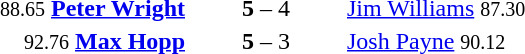<table style="text-align:center">
<tr>
<th width=223></th>
<th width=100></th>
<th width=223></th>
</tr>
<tr>
<td align=right><small>88.65</small> <strong><a href='#'>Peter Wright</a></strong> </td>
<td><strong>5</strong> – 4</td>
<td align=left> <a href='#'>Jim Williams</a> <small>87.30</small></td>
</tr>
<tr>
<td align=right><small>92.76</small> <strong><a href='#'>Max Hopp</a></strong> </td>
<td><strong>5</strong> – 3</td>
<td align=left> <a href='#'>Josh Payne</a> <small>90.12</small></td>
</tr>
</table>
